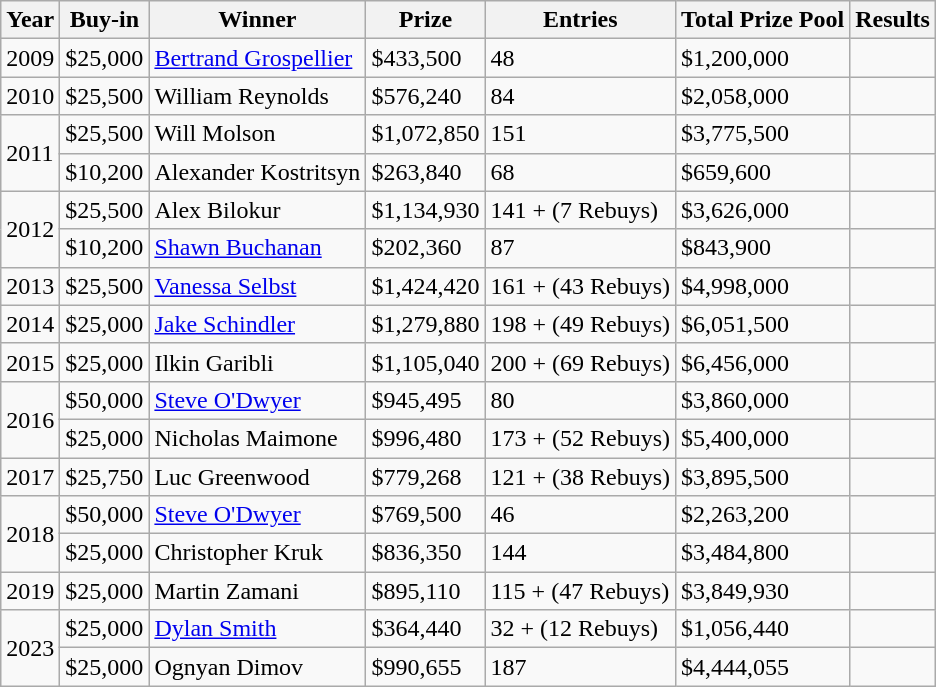<table class="wikitable sortable">
<tr>
<th bgcolor="#FFEBAD">Year</th>
<th bgcolor="#FFEBAD">Buy-in</th>
<th bgcolor="#FFEBAD">Winner</th>
<th bgcolor="#FFEBAD">Prize</th>
<th bgcolor="#FFEBAD">Entries</th>
<th bgcolor="#FFEBAD">Total Prize Pool</th>
<th bgcolor="#FFEBAD">Results</th>
</tr>
<tr>
<td>2009</td>
<td>$25,000</td>
<td> <a href='#'>Bertrand Grospellier</a></td>
<td>$433,500</td>
<td>48</td>
<td>$1,200,000</td>
<td></td>
</tr>
<tr>
<td>2010</td>
<td>$25,500</td>
<td> William Reynolds</td>
<td>$576,240</td>
<td>84</td>
<td>$2,058,000</td>
<td></td>
</tr>
<tr>
<td rowspan="2">2011</td>
<td>$25,500</td>
<td> Will Molson</td>
<td>$1,072,850</td>
<td>151</td>
<td>$3,775,500</td>
<td></td>
</tr>
<tr>
<td>$10,200</td>
<td> Alexander Kostritsyn</td>
<td>$263,840</td>
<td>68</td>
<td>$659,600</td>
<td></td>
</tr>
<tr>
<td rowspan="2">2012</td>
<td>$25,500</td>
<td> Alex Bilokur</td>
<td>$1,134,930</td>
<td>141 + (7 Rebuys)</td>
<td>$3,626,000</td>
<td></td>
</tr>
<tr>
<td>$10,200</td>
<td> <a href='#'>Shawn Buchanan</a></td>
<td>$202,360</td>
<td>87</td>
<td>$843,900</td>
<td></td>
</tr>
<tr>
<td>2013</td>
<td>$25,500</td>
<td> <a href='#'>Vanessa Selbst</a></td>
<td>$1,424,420</td>
<td>161 + (43 Rebuys)</td>
<td>$4,998,000</td>
<td></td>
</tr>
<tr>
<td>2014</td>
<td>$25,000</td>
<td> <a href='#'>Jake Schindler</a></td>
<td>$1,279,880</td>
<td>198 + (49 Rebuys)</td>
<td>$6,051,500</td>
<td></td>
</tr>
<tr>
<td>2015</td>
<td>$25,000</td>
<td> Ilkin Garibli</td>
<td>$1,105,040</td>
<td>200 + (69 Rebuys)</td>
<td>$6,456,000</td>
<td></td>
</tr>
<tr>
<td rowspan="2">2016</td>
<td>$50,000</td>
<td> <a href='#'>Steve O'Dwyer</a></td>
<td>$945,495</td>
<td>80</td>
<td>$3,860,000</td>
<td></td>
</tr>
<tr>
<td>$25,000</td>
<td> Nicholas Maimone</td>
<td>$996,480</td>
<td>173 + (52 Rebuys)</td>
<td>$5,400,000</td>
<td></td>
</tr>
<tr>
<td>2017</td>
<td>$25,750</td>
<td> Luc Greenwood</td>
<td>$779,268</td>
<td>121 + (38 Rebuys)</td>
<td>$3,895,500</td>
<td></td>
</tr>
<tr>
<td rowspan="2">2018</td>
<td>$50,000</td>
<td> <a href='#'>Steve O'Dwyer</a></td>
<td>$769,500</td>
<td>46</td>
<td>$2,263,200</td>
<td></td>
</tr>
<tr>
<td>$25,000</td>
<td> Christopher Kruk</td>
<td>$836,350</td>
<td>144</td>
<td>$3,484,800</td>
<td></td>
</tr>
<tr>
<td>2019</td>
<td>$25,000</td>
<td> Martin Zamani</td>
<td>$895,110</td>
<td>115 + (47 Rebuys)</td>
<td>$3,849,930</td>
<td></td>
</tr>
<tr>
<td rowspan="2">2023</td>
<td>$25,000</td>
<td> <a href='#'>Dylan Smith</a></td>
<td>$364,440</td>
<td>32 + (12 Rebuys)</td>
<td>$1,056,440</td>
<td></td>
</tr>
<tr>
<td>$25,000</td>
<td> Ognyan Dimov</td>
<td>$990,655</td>
<td>187</td>
<td>$4,444,055</td>
<td></td>
</tr>
</table>
